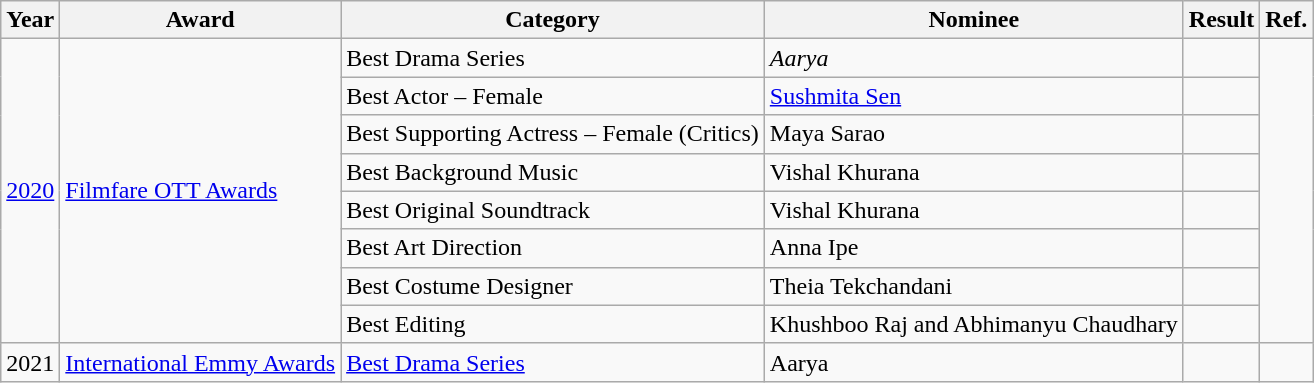<table class="wikitable plainrowheaders sortable">
<tr>
<th scope="col">Year</th>
<th scope="col">Award</th>
<th scope="col">Category</th>
<th scope="col">Nominee</th>
<th scope="col">Result</th>
<th scope="col">Ref.</th>
</tr>
<tr>
<td rowspan="8"><a href='#'>2020</a></td>
<td rowspan="8"><a href='#'>Filmfare OTT Awards</a></td>
<td>Best Drama Series</td>
<td><em>Aarya</em></td>
<td></td>
<td rowspan="8"></td>
</tr>
<tr>
<td>Best Actor – Female</td>
<td><a href='#'>Sushmita Sen</a></td>
<td></td>
</tr>
<tr>
<td>Best Supporting Actress – Female (Critics)</td>
<td>Maya Sarao</td>
<td></td>
</tr>
<tr>
<td>Best Background Music</td>
<td>Vishal Khurana</td>
<td></td>
</tr>
<tr>
<td>Best Original Soundtrack</td>
<td>Vishal Khurana</td>
<td></td>
</tr>
<tr>
<td>Best Art Direction</td>
<td>Anna Ipe</td>
<td></td>
</tr>
<tr>
<td>Best Costume Designer</td>
<td>Theia Tekchandani</td>
<td></td>
</tr>
<tr>
<td>Best Editing</td>
<td>Khushboo Raj and Abhimanyu Chaudhary</td>
<td></td>
</tr>
<tr>
<td>2021</td>
<td><a href='#'>International Emmy Awards</a></td>
<td><a href='#'>Best Drama Series</a></td>
<td>Aarya</td>
<td></td>
<td></td>
</tr>
</table>
